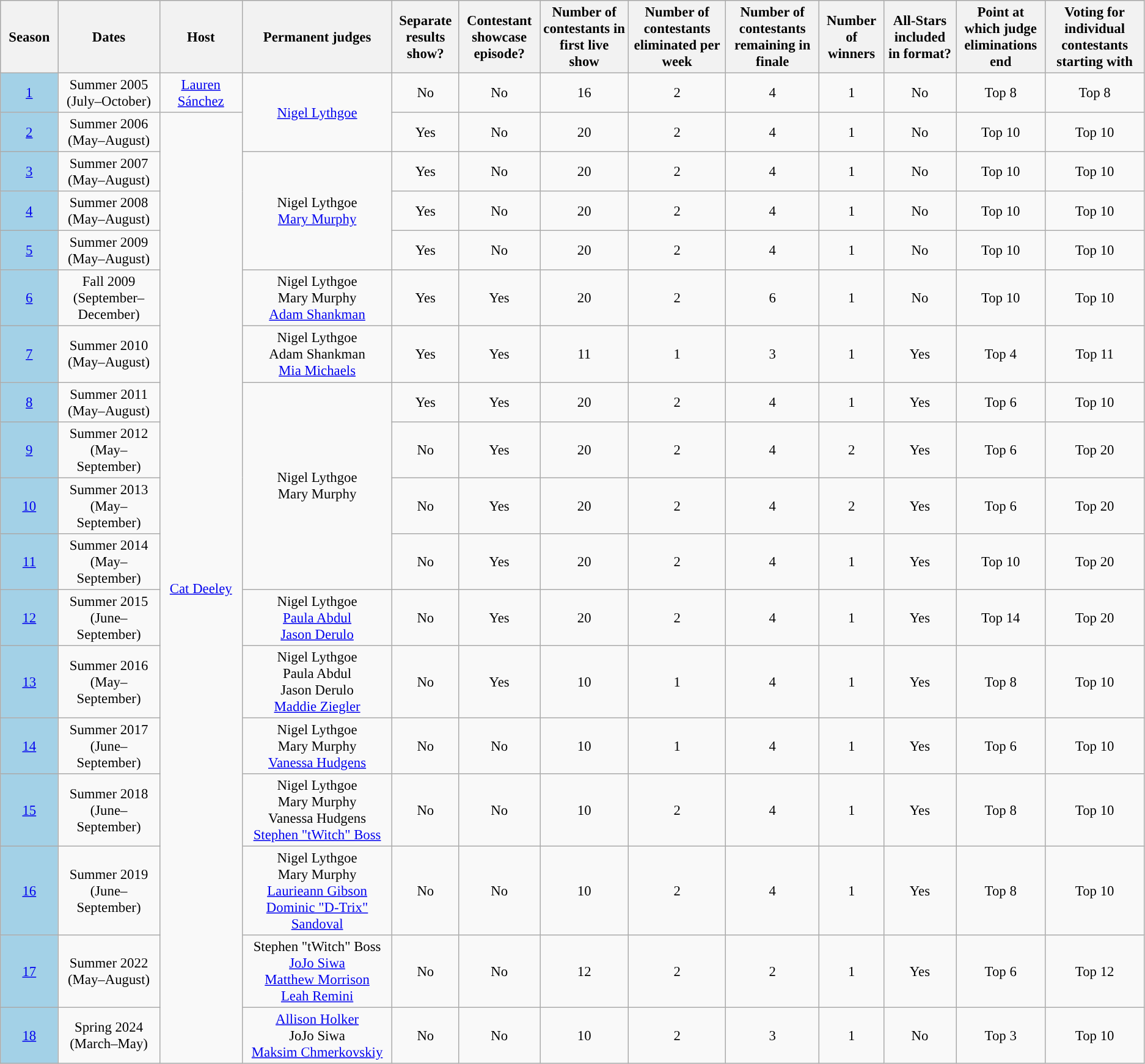<table class="wikitable border-collapse:collapse;" style="text-align:center; font-size:95%;">
<tr style="background:#ccc;">
<th scope="col" style="width:75px;">Season</th>
<th scope="col" style="width:150px;">Dates</th>
<th scope="col" style="width:140px;">Host</th>
<th scope="col" style="width:275px;">Permanent judges</th>
<th scope="col" style="width:80px;">Separate results show?</th>
<th scope="col" style="width:100px;">Contestant showcase episode?</th>
<th scope="col" style="width:120px;">Number of contestants in first live show</th>
<th scope="col" style="width:145px;">Number of contestants eliminated per week</th>
<th scope="col" style="width:135px;">Number of contestants remaining in finale</th>
<th scope="col" style="width:80px;">Number of winners</th>
<th scope="col" style="width:100px;">All-Stars included <br>in format?</th>
<th scope="col" style="width:110px;">Point at which judge eliminations end</th>
<th scope="col" style="width:150px;">Voting for individual contestants starting with</th>
</tr>
<tr>
<td style="background:#A3D1E7;"><a href='#'>1</a></td>
<td>Summer 2005 <br> (July–October)</td>
<td><a href='#'>Lauren Sánchez</a></td>
<td rowspan=2><a href='#'>Nigel Lythgoe</a></td>
<td>No</td>
<td>No</td>
<td>16</td>
<td>2</td>
<td>4</td>
<td>1</td>
<td>No</td>
<td>Top 8</td>
<td>Top 8</td>
</tr>
<tr>
<td style="background:#A3D1E7;"><a href='#'>2</a></td>
<td>Summer 2006 <br> (May–August)</td>
<td rowspan=17><a href='#'>Cat Deeley</a></td>
<td>Yes</td>
<td>No</td>
<td>20</td>
<td>2</td>
<td>4</td>
<td>1</td>
<td>No</td>
<td>Top 10</td>
<td>Top 10</td>
</tr>
<tr>
<td style="background:#A3D1E7;"><a href='#'>3</a></td>
<td>Summer 2007 <br> (May–August)</td>
<td rowspan=3>Nigel Lythgoe <br> <a href='#'>Mary Murphy</a></td>
<td>Yes</td>
<td>No</td>
<td>20</td>
<td>2</td>
<td>4</td>
<td>1</td>
<td>No</td>
<td>Top 10</td>
<td>Top 10</td>
</tr>
<tr>
<td style="background:#A3D1E7;"><a href='#'>4</a></td>
<td>Summer 2008 <br> (May–August)</td>
<td>Yes</td>
<td>No</td>
<td>20</td>
<td>2</td>
<td>4</td>
<td>1</td>
<td>No</td>
<td>Top 10</td>
<td>Top 10</td>
</tr>
<tr>
<td style="background:#A3D1E7;"><a href='#'>5</a></td>
<td>Summer 2009 <br> (May–August)</td>
<td>Yes</td>
<td>No</td>
<td>20</td>
<td>2</td>
<td>4</td>
<td>1</td>
<td>No</td>
<td>Top 10</td>
<td>Top 10</td>
</tr>
<tr>
<td style="background:#A3D1E7;"><a href='#'>6</a></td>
<td>Fall 2009 <br> (September–December)</td>
<td>Nigel Lythgoe <br> Mary Murphy <br> <a href='#'>Adam Shankman</a></td>
<td>Yes</td>
<td>Yes</td>
<td>20</td>
<td>2</td>
<td>6</td>
<td>1</td>
<td>No</td>
<td>Top 10</td>
<td>Top 10</td>
</tr>
<tr>
<td style="background:#A3D1E7;"><a href='#'>7</a></td>
<td>Summer 2010 <br> (May–August)</td>
<td>Nigel Lythgoe <br> Adam Shankman <br> <a href='#'>Mia Michaels</a></td>
<td>Yes</td>
<td>Yes</td>
<td>11</td>
<td>1</td>
<td>3</td>
<td>1</td>
<td>Yes</td>
<td>Top 4</td>
<td>Top 11</td>
</tr>
<tr>
<td style="background:#A3D1E7;"><a href='#'>8</a></td>
<td>Summer 2011 <br> (May–August)</td>
<td rowspan=4>Nigel Lythgoe <br> Mary Murphy</td>
<td>Yes</td>
<td>Yes</td>
<td>20</td>
<td>2</td>
<td>4</td>
<td>1</td>
<td>Yes</td>
<td>Top 6</td>
<td>Top 10</td>
</tr>
<tr>
<td style="background:#A3D1E7;"><a href='#'>9</a></td>
<td>Summer 2012 <br> (May–September)</td>
<td>No</td>
<td>Yes</td>
<td>20</td>
<td>2</td>
<td>4</td>
<td>2</td>
<td>Yes</td>
<td>Top 6</td>
<td>Top 20</td>
</tr>
<tr>
<td style="background:#A3D1E7;"><a href='#'>10</a></td>
<td>Summer 2013 <br> (May–September)</td>
<td>No</td>
<td>Yes</td>
<td>20</td>
<td>2</td>
<td>4</td>
<td>2</td>
<td>Yes</td>
<td>Top 6</td>
<td>Top 20</td>
</tr>
<tr>
<td style="background:#A3D1E7;"><a href='#'>11</a></td>
<td>Summer 2014 <br> (May–September)</td>
<td>No</td>
<td>Yes</td>
<td>20</td>
<td>2</td>
<td>4</td>
<td>1</td>
<td>Yes</td>
<td>Top 10</td>
<td>Top 20</td>
</tr>
<tr>
<td style="background:#A3D1E7;"><a href='#'>12</a></td>
<td>Summer 2015 <br> (June–September)</td>
<td>Nigel Lythgoe <br> <a href='#'>Paula Abdul</a> <br> <a href='#'>Jason Derulo</a></td>
<td>No</td>
<td>Yes</td>
<td>20</td>
<td>2</td>
<td>4</td>
<td>1</td>
<td>Yes</td>
<td>Top 14</td>
<td>Top 20</td>
</tr>
<tr>
<td style="background:#A3D1E7;"><a href='#'>13</a></td>
<td>Summer 2016 <br> (May–September)</td>
<td>Nigel Lythgoe <br> Paula Abdul <br> Jason Derulo <br> <a href='#'>Maddie Ziegler</a></td>
<td>No</td>
<td>Yes</td>
<td>10</td>
<td>1</td>
<td>4</td>
<td>1</td>
<td>Yes</td>
<td>Top 8</td>
<td>Top 10</td>
</tr>
<tr>
<td style="background:#A3D1E7;"><a href='#'>14</a></td>
<td>Summer 2017 <br> (June–September)</td>
<td>Nigel Lythgoe <br> Mary Murphy <br> <a href='#'>Vanessa Hudgens</a></td>
<td>No</td>
<td>No</td>
<td>10</td>
<td>1</td>
<td>4</td>
<td>1</td>
<td>Yes</td>
<td>Top 6</td>
<td>Top 10</td>
</tr>
<tr>
<td style="background:#A3D1E7;"><a href='#'>15</a></td>
<td>Summer 2018 <br> (June–September)</td>
<td>Nigel Lythgoe <br> Mary Murphy <br> Vanessa Hudgens <br> <a href='#'>Stephen "tWitch" Boss</a></td>
<td>No</td>
<td>No</td>
<td>10</td>
<td>2</td>
<td>4</td>
<td>1</td>
<td>Yes</td>
<td>Top 8</td>
<td>Top 10</td>
</tr>
<tr>
<td style="background:#A3D1E7;"><a href='#'>16</a></td>
<td>Summer 2019 <br> (June–September)</td>
<td>Nigel Lythgoe <br> Mary Murphy <br> <a href='#'>Laurieann Gibson</a> <br> <a href='#'>Dominic "D-Trix" Sandoval</a></td>
<td>No</td>
<td>No</td>
<td>10</td>
<td>2</td>
<td>4</td>
<td>1</td>
<td>Yes</td>
<td>Top 8</td>
<td>Top 10</td>
</tr>
<tr>
<td style="background:#A3D1E7;"><a href='#'>17</a></td>
<td>Summer 2022 <br> (May–August)</td>
<td>Stephen "tWitch" Boss <br> <a href='#'>JoJo Siwa</a> <br> <a href='#'>Matthew Morrison</a> <br> <a href='#'>Leah Remini</a></td>
<td>No</td>
<td>No</td>
<td>12</td>
<td>2</td>
<td>2</td>
<td>1</td>
<td>Yes</td>
<td>Top 6</td>
<td>Top 12</td>
</tr>
<tr>
<td style="background:#A3D1E7;"><a href='#'>18</a></td>
<td>Spring 2024 <br> (March–May)</td>
<td><a href='#'>Allison Holker</a> <br> JoJo Siwa <br> <a href='#'>Maksim Chmerkovskiy</a></td>
<td>No</td>
<td>No</td>
<td>10</td>
<td>2</td>
<td>3</td>
<td>1</td>
<td>No</td>
<td>Top 3</td>
<td>Top 10</td>
</tr>
</table>
